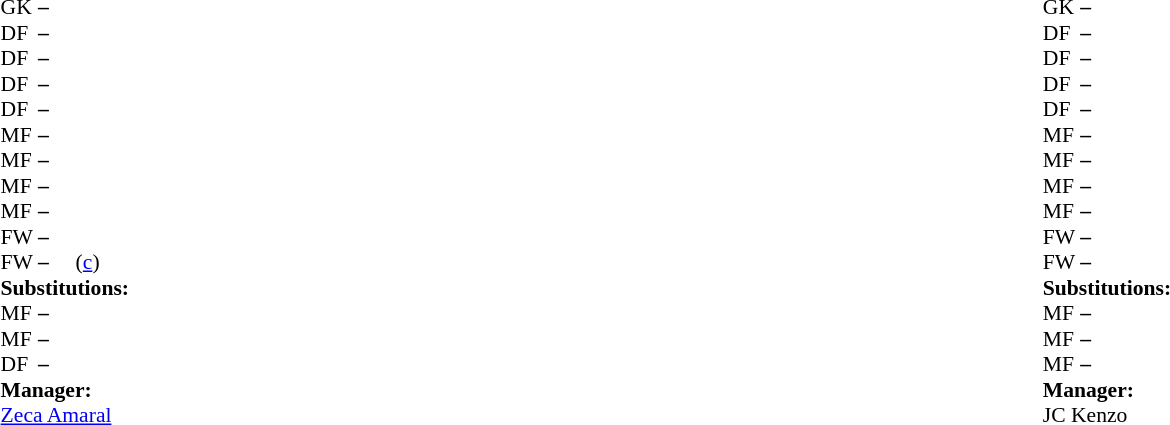<table width="100%">
<tr>
<td valign="top" width="40%"><br><table style="font-size:90%;" cellspacing="0" cellpadding="0" align="center">
<tr>
<th width=25></th>
<th width=25></th>
</tr>
<tr>
<td>GK</td>
<td><strong>–</strong></td>
<td></td>
</tr>
<tr>
<td>DF</td>
<td><strong>–</strong></td>
<td></td>
</tr>
<tr>
<td>DF</td>
<td><strong>–</strong></td>
<td></td>
</tr>
<tr>
<td>DF</td>
<td><strong>–</strong></td>
<td></td>
</tr>
<tr>
<td>DF</td>
<td><strong>–</strong></td>
<td></td>
</tr>
<tr>
<td>MF</td>
<td><strong>–</strong></td>
<td></td>
<td></td>
<td></td>
</tr>
<tr>
<td>MF</td>
<td><strong>–</strong></td>
<td></td>
</tr>
<tr>
<td>MF</td>
<td><strong>–</strong></td>
<td></td>
</tr>
<tr>
<td>MF</td>
<td><strong>–</strong></td>
<td></td>
</tr>
<tr>
<td>FW</td>
<td><strong>–</strong></td>
<td></td>
<td></td>
<td></td>
</tr>
<tr>
<td>FW</td>
<td><strong>–</strong></td>
<td>  (<a href='#'>c</a>)</td>
<td></td>
<td></td>
</tr>
<tr>
<td colspan=3><strong>Substitutions:</strong></td>
</tr>
<tr>
<td>MF</td>
<td><strong>–</strong></td>
<td></td>
<td></td>
<td></td>
</tr>
<tr>
<td>MF</td>
<td><strong>–</strong></td>
<td></td>
<td></td>
<td></td>
</tr>
<tr>
<td>DF</td>
<td><strong>–</strong></td>
<td></td>
<td></td>
<td></td>
</tr>
<tr>
<td colspan=4><strong>Manager:</strong></td>
</tr>
<tr>
<td colspan=4> <a href='#'>Zeca Amaral</a></td>
</tr>
</table>
</td>
<td valign="top"></td>
<td valign="top" width="50%"><br><table style="font-size:90%;" cellspacing="0" cellpadding="0" align="center">
<tr>
<th width=25></th>
<th width=25></th>
</tr>
<tr>
<td>GK</td>
<td><strong>–</strong></td>
<td></td>
</tr>
<tr>
<td>DF</td>
<td><strong>–</strong></td>
<td></td>
</tr>
<tr>
<td>DF</td>
<td><strong>–</strong></td>
<td></td>
</tr>
<tr>
<td>DF</td>
<td><strong>–</strong></td>
<td></td>
</tr>
<tr>
<td>DF</td>
<td><strong>–</strong></td>
<td></td>
</tr>
<tr>
<td>MF</td>
<td><strong>–</strong></td>
<td></td>
</tr>
<tr>
<td>MF</td>
<td><strong>–</strong></td>
<td></td>
</tr>
<tr>
<td>MF</td>
<td><strong>–</strong></td>
<td></td>
</tr>
<tr>
<td>MF</td>
<td><strong>–</strong></td>
<td></td>
</tr>
<tr>
<td>FW</td>
<td><strong>–</strong></td>
<td></td>
</tr>
<tr>
<td>FW</td>
<td><strong>–</strong></td>
<td></td>
</tr>
<tr>
<td colspan=3><strong>Substitutions:</strong></td>
</tr>
<tr>
<td>MF</td>
<td><strong>–</strong></td>
<td></td>
<td></td>
<td></td>
</tr>
<tr>
<td>MF</td>
<td><strong>–</strong></td>
<td></td>
<td></td>
<td></td>
</tr>
<tr>
<td>MF</td>
<td><strong>–</strong></td>
<td></td>
<td></td>
<td></td>
</tr>
<tr>
<td colspan=4><strong>Manager:</strong></td>
</tr>
<tr>
<td colspan=4> JC Kenzo</td>
</tr>
</table>
</td>
</tr>
</table>
